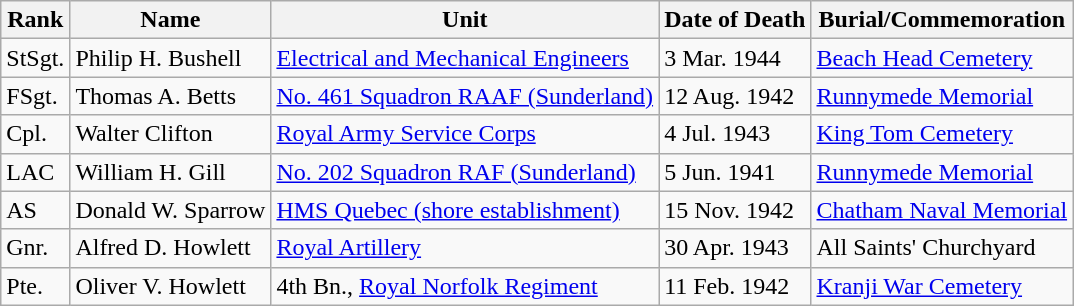<table class="wikitable">
<tr>
<th>Rank</th>
<th>Name</th>
<th>Unit</th>
<th>Date of Death</th>
<th>Burial/Commemoration</th>
</tr>
<tr>
<td>StSgt.</td>
<td>Philip H. Bushell</td>
<td><a href='#'>Electrical and Mechanical Engineers</a></td>
<td>3 Mar. 1944</td>
<td><a href='#'>Beach Head Cemetery</a></td>
</tr>
<tr>
<td>FSgt.</td>
<td>Thomas A. Betts</td>
<td><a href='#'>No. 461 Squadron RAAF (Sunderland)</a></td>
<td>12 Aug. 1942</td>
<td><a href='#'>Runnymede Memorial</a></td>
</tr>
<tr>
<td>Cpl.</td>
<td>Walter Clifton</td>
<td><a href='#'>Royal Army Service Corps</a></td>
<td>4 Jul. 1943</td>
<td><a href='#'>King Tom Cemetery</a></td>
</tr>
<tr>
<td>LAC</td>
<td>William H. Gill</td>
<td><a href='#'>No. 202 Squadron RAF (Sunderland)</a></td>
<td>5 Jun. 1941</td>
<td><a href='#'>Runnymede Memorial</a></td>
</tr>
<tr>
<td>AS</td>
<td>Donald W. Sparrow</td>
<td><a href='#'>HMS Quebec (shore establishment)</a></td>
<td>15 Nov. 1942</td>
<td><a href='#'>Chatham Naval Memorial</a></td>
</tr>
<tr>
<td>Gnr.</td>
<td>Alfred D. Howlett</td>
<td><a href='#'>Royal Artillery</a></td>
<td>30 Apr. 1943</td>
<td>All Saints' Churchyard</td>
</tr>
<tr>
<td>Pte.</td>
<td>Oliver V. Howlett</td>
<td>4th Bn., <a href='#'>Royal Norfolk Regiment</a></td>
<td>11 Feb. 1942</td>
<td><a href='#'>Kranji War Cemetery</a></td>
</tr>
</table>
